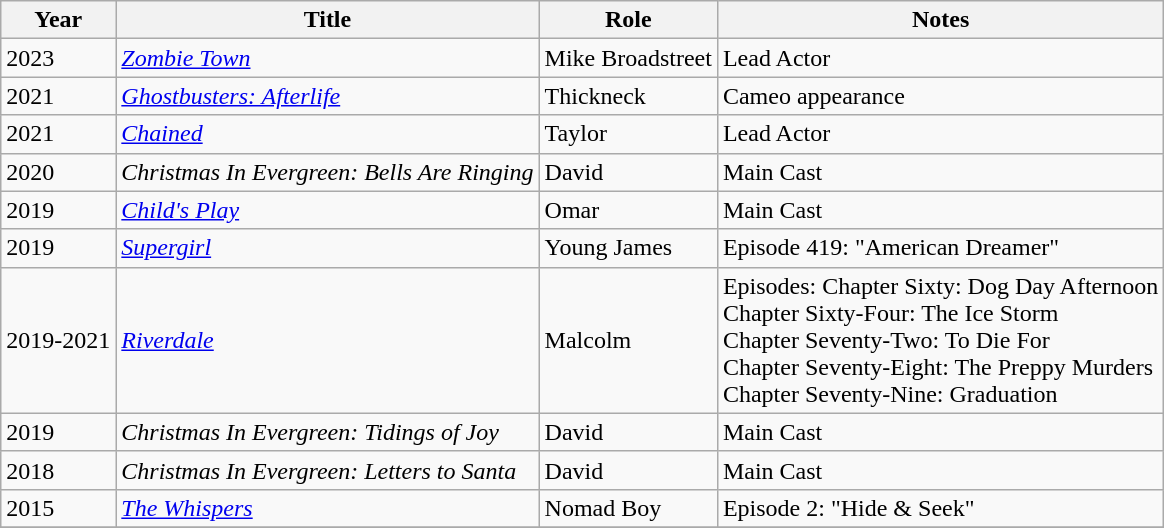<table class="wikitable sortable">
<tr>
<th>Year</th>
<th>Title</th>
<th>Role</th>
<th class="unsortable">Notes</th>
</tr>
<tr>
<td>2023</td>
<td><em><a href='#'>Zombie Town</a></em></td>
<td>Mike Broadstreet</td>
<td>Lead Actor</td>
</tr>
<tr>
<td>2021</td>
<td><em><a href='#'>Ghostbusters: Afterlife</a></em></td>
<td>Thickneck</td>
<td>Cameo appearance</td>
</tr>
<tr>
<td>2021</td>
<td><em><a href='#'>Chained</a></em></td>
<td>Taylor</td>
<td>Lead Actor</td>
</tr>
<tr>
<td>2020</td>
<td><em>Christmas In Evergreen: Bells Are Ringing</em></td>
<td>David</td>
<td>Main Cast</td>
</tr>
<tr>
<td>2019</td>
<td><em><a href='#'>Child's Play</a></em></td>
<td>Omar</td>
<td>Main Cast</td>
</tr>
<tr>
<td>2019</td>
<td><em><a href='#'>Supergirl</a></em></td>
<td>Young James</td>
<td>Episode 419: "American Dreamer"</td>
</tr>
<tr>
<td>2019-2021</td>
<td><em><a href='#'>Riverdale</a></em></td>
<td>Malcolm</td>
<td>Episodes: Chapter Sixty: Dog Day Afternoon<br>Chapter Sixty-Four: The Ice Storm<br>Chapter Seventy-Two: To Die For<br>Chapter Seventy-Eight: The Preppy Murders<br>Chapter Seventy-Nine: Graduation</td>
</tr>
<tr>
<td>2019</td>
<td><em>Christmas In Evergreen: Tidings of Joy</em></td>
<td>David</td>
<td>Main Cast</td>
</tr>
<tr>
<td>2018</td>
<td><em>Christmas In Evergreen: Letters to Santa</em></td>
<td>David</td>
<td>Main Cast</td>
</tr>
<tr>
<td>2015</td>
<td data-sort-value="Whispers, The"><em><a href='#'>The Whispers</a></em></td>
<td>Nomad Boy</td>
<td>Episode 2: "Hide & Seek"</td>
</tr>
<tr>
</tr>
</table>
